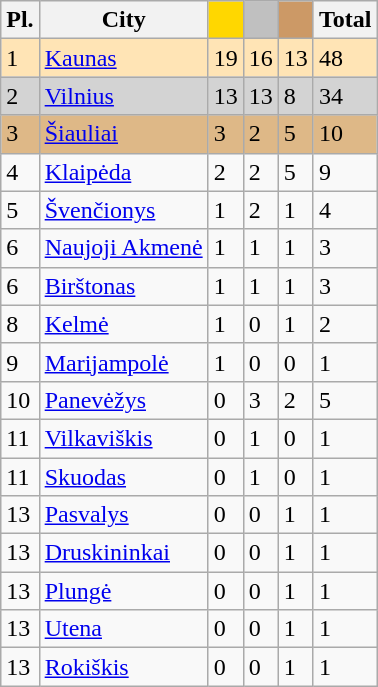<table class="wikitable sortable">
<tr>
<th>Pl.</th>
<th>City</th>
<th style="background:gold;"></th>
<th style="background:silver;"></th>
<th style="background:#CC9966;"></th>
<th>Total</th>
</tr>
<tr bgcolor="moccasin">
<td>1</td>
<td><a href='#'>Kaunas</a></td>
<td>19</td>
<td>16</td>
<td>13</td>
<td>48</td>
</tr>
<tr bgcolor="lightgrey">
<td>2</td>
<td><a href='#'>Vilnius</a></td>
<td>13</td>
<td>13</td>
<td>8</td>
<td>34</td>
</tr>
<tr bgcolor="burlywood">
<td>3</td>
<td><a href='#'>Šiauliai</a></td>
<td>3</td>
<td>2</td>
<td>5</td>
<td>10</td>
</tr>
<tr>
<td>4</td>
<td><a href='#'>Klaipėda</a></td>
<td>2</td>
<td>2</td>
<td>5</td>
<td>9</td>
</tr>
<tr>
<td>5</td>
<td><a href='#'>Švenčionys</a></td>
<td>1</td>
<td>2</td>
<td>1</td>
<td>4</td>
</tr>
<tr>
<td>6</td>
<td><a href='#'>Naujoji Akmenė</a></td>
<td>1</td>
<td>1</td>
<td>1</td>
<td>3</td>
</tr>
<tr>
<td>6</td>
<td><a href='#'>Birštonas</a></td>
<td>1</td>
<td>1</td>
<td>1</td>
<td>3</td>
</tr>
<tr>
<td>8</td>
<td><a href='#'>Kelmė</a></td>
<td>1</td>
<td>0</td>
<td>1</td>
<td>2</td>
</tr>
<tr>
<td>9</td>
<td><a href='#'>Marijampolė</a></td>
<td>1</td>
<td>0</td>
<td>0</td>
<td>1</td>
</tr>
<tr>
<td>10</td>
<td><a href='#'>Panevėžys</a></td>
<td>0</td>
<td>3</td>
<td>2</td>
<td>5</td>
</tr>
<tr>
<td>11</td>
<td><a href='#'>Vilkaviškis</a></td>
<td>0</td>
<td>1</td>
<td>0</td>
<td>1</td>
</tr>
<tr>
<td>11</td>
<td><a href='#'>Skuodas</a></td>
<td>0</td>
<td>1</td>
<td>0</td>
<td>1</td>
</tr>
<tr>
<td>13</td>
<td><a href='#'>Pasvalys</a></td>
<td>0</td>
<td>0</td>
<td>1</td>
<td>1</td>
</tr>
<tr>
<td>13</td>
<td><a href='#'>Druskininkai</a></td>
<td>0</td>
<td>0</td>
<td>1</td>
<td>1</td>
</tr>
<tr>
<td>13</td>
<td><a href='#'>Plungė</a></td>
<td>0</td>
<td>0</td>
<td>1</td>
<td>1</td>
</tr>
<tr>
<td>13</td>
<td><a href='#'>Utena</a></td>
<td>0</td>
<td>0</td>
<td>1</td>
<td>1</td>
</tr>
<tr>
<td>13</td>
<td><a href='#'>Rokiškis</a></td>
<td>0</td>
<td>0</td>
<td>1</td>
<td>1</td>
</tr>
</table>
